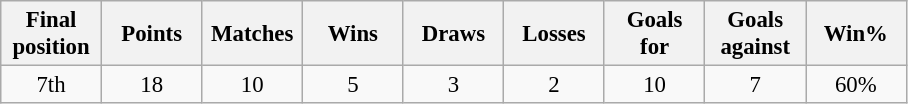<table class="wikitable" style="font-size: 95%; text-align: center;">
<tr>
<th width=60>Final position</th>
<th width=60>Points</th>
<th width=60>Matches</th>
<th width=60>Wins</th>
<th width=60>Draws</th>
<th width=60>Losses</th>
<th width=60>Goals for</th>
<th width=60>Goals against</th>
<th width=60>Win%</th>
</tr>
<tr>
<td>7th</td>
<td>18</td>
<td>10</td>
<td>5</td>
<td>3</td>
<td>2</td>
<td>10</td>
<td>7</td>
<td>60%</td>
</tr>
</table>
